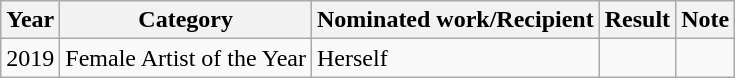<table class="wikitable">
<tr>
<th>Year</th>
<th>Category</th>
<th>Nominated work/Recipient</th>
<th>Result</th>
<th>Note</th>
</tr>
<tr>
<td>2019</td>
<td>Female Artist of the Year</td>
<td>Herself</td>
<td></td>
<td></td>
</tr>
</table>
